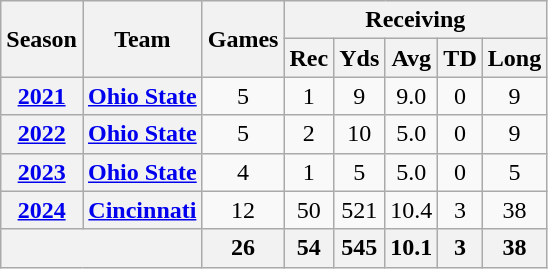<table class="wikitable" style="text-align:center;">
<tr>
<th rowspan="2">Season</th>
<th rowspan="2">Team</th>
<th rowspan="2">Games</th>
<th colspan="5">Receiving</th>
</tr>
<tr>
<th>Rec</th>
<th>Yds</th>
<th>Avg</th>
<th>TD</th>
<th>Long</th>
</tr>
<tr>
<th><a href='#'>2021</a></th>
<th><a href='#'>Ohio State</a></th>
<td>5</td>
<td>1</td>
<td>9</td>
<td>9.0</td>
<td>0</td>
<td>9</td>
</tr>
<tr>
<th><a href='#'>2022</a></th>
<th><a href='#'>Ohio State</a></th>
<td>5</td>
<td>2</td>
<td>10</td>
<td>5.0</td>
<td>0</td>
<td>9</td>
</tr>
<tr>
<th><a href='#'>2023</a></th>
<th><a href='#'>Ohio State</a></th>
<td>4</td>
<td>1</td>
<td>5</td>
<td>5.0</td>
<td>0</td>
<td>5</td>
</tr>
<tr>
<th><a href='#'>2024</a></th>
<th><a href='#'>Cincinnati</a></th>
<td>12</td>
<td>50</td>
<td>521</td>
<td>10.4</td>
<td>3</td>
<td>38</td>
</tr>
<tr>
<th colspan="2"></th>
<th>26</th>
<th>54</th>
<th>545</th>
<th>10.1</th>
<th>3</th>
<th>38</th>
</tr>
</table>
